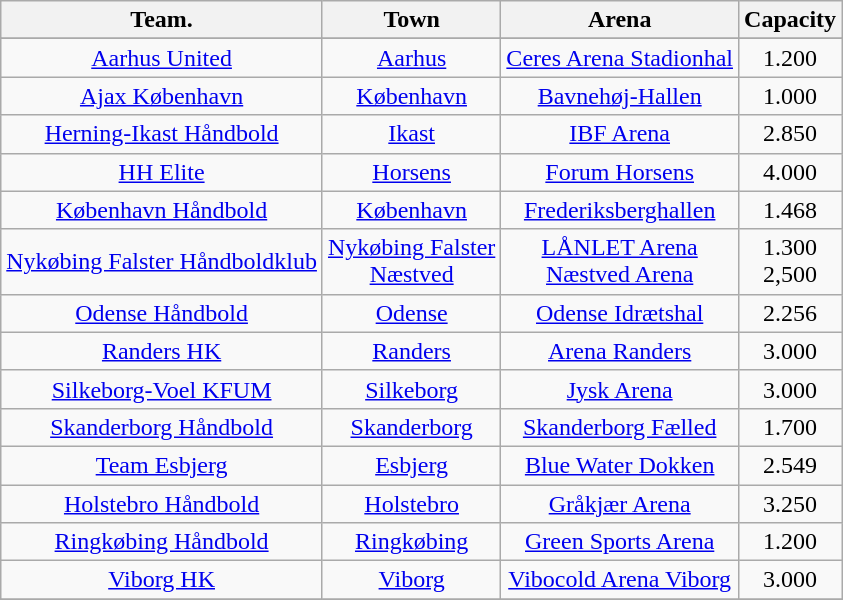<table class="wikitable" style="text-align: center;">
<tr>
<th valign=center>Team.</th>
<th>Town</th>
<th>Arena</th>
<th>Capacity</th>
</tr>
<tr>
</tr>
<tr>
<td><a href='#'>Aarhus United</a></td>
<td><a href='#'>Aarhus</a></td>
<td><a href='#'>Ceres Arena Stadionhal</a></td>
<td>1.200</td>
</tr>
<tr>
<td><a href='#'>Ajax København</a></td>
<td><a href='#'>København</a></td>
<td><a href='#'>Bavnehøj-Hallen</a></td>
<td>1.000</td>
</tr>
<tr>
<td><a href='#'>Herning-Ikast Håndbold</a></td>
<td><a href='#'>Ikast</a></td>
<td><a href='#'>IBF Arena</a></td>
<td>2.850</td>
</tr>
<tr>
<td><a href='#'>HH Elite</a></td>
<td><a href='#'>Horsens</a></td>
<td><a href='#'>Forum Horsens</a></td>
<td>4.000</td>
</tr>
<tr>
<td><a href='#'>København Håndbold</a></td>
<td><a href='#'>København</a></td>
<td><a href='#'>Frederiksberghallen</a></td>
<td>1.468</td>
</tr>
<tr>
<td><a href='#'>Nykøbing Falster Håndboldklub</a></td>
<td><a href='#'>Nykøbing Falster</a><br><a href='#'>Næstved</a></td>
<td><a href='#'>LÅNLET Arena</a><br><a href='#'>Næstved Arena</a></td>
<td>1.300<br>2,500</td>
</tr>
<tr>
<td><a href='#'>Odense Håndbold</a></td>
<td><a href='#'>Odense</a></td>
<td><a href='#'>Odense Idrætshal</a></td>
<td>2.256</td>
</tr>
<tr>
<td><a href='#'>Randers HK</a></td>
<td><a href='#'>Randers</a></td>
<td><a href='#'>Arena Randers</a></td>
<td>3.000</td>
</tr>
<tr>
<td><a href='#'>Silkeborg-Voel KFUM</a></td>
<td><a href='#'>Silkeborg</a></td>
<td><a href='#'>Jysk Arena</a></td>
<td>3.000</td>
</tr>
<tr>
<td><a href='#'>Skanderborg Håndbold</a></td>
<td><a href='#'>Skanderborg</a></td>
<td><a href='#'>Skanderborg Fælled</a></td>
<td>1.700</td>
</tr>
<tr>
<td><a href='#'>Team Esbjerg</a></td>
<td><a href='#'>Esbjerg</a></td>
<td><a href='#'>Blue Water Dokken</a></td>
<td>2.549</td>
</tr>
<tr>
<td><a href='#'>Holstebro Håndbold</a></td>
<td><a href='#'>Holstebro</a></td>
<td><a href='#'>Gråkjær Arena</a></td>
<td>3.250</td>
</tr>
<tr>
<td><a href='#'>Ringkøbing Håndbold</a></td>
<td><a href='#'>Ringkøbing</a></td>
<td><a href='#'>Green Sports Arena</a></td>
<td>1.200</td>
</tr>
<tr>
<td><a href='#'>Viborg HK</a></td>
<td><a href='#'>Viborg</a></td>
<td><a href='#'>Vibocold Arena Viborg</a></td>
<td>3.000</td>
</tr>
<tr>
</tr>
</table>
